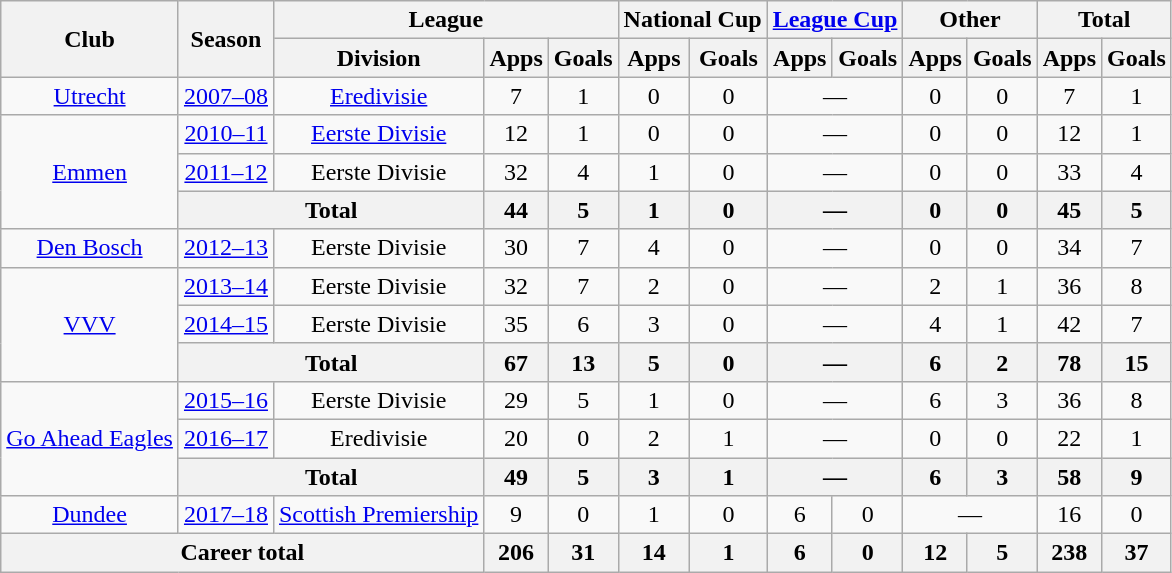<table class="wikitable" style="text-align:center">
<tr>
<th rowspan="2">Club</th>
<th rowspan="2">Season</th>
<th colspan="3">League</th>
<th colspan="2">National Cup</th>
<th colspan="2"><a href='#'>League Cup</a></th>
<th colspan="2">Other</th>
<th colspan="2">Total</th>
</tr>
<tr>
<th>Division</th>
<th>Apps</th>
<th>Goals</th>
<th>Apps</th>
<th>Goals</th>
<th>Apps</th>
<th>Goals</th>
<th>Apps</th>
<th>Goals</th>
<th>Apps</th>
<th>Goals</th>
</tr>
<tr>
<td><a href='#'>Utrecht</a></td>
<td><a href='#'>2007–08</a></td>
<td><a href='#'>Eredivisie</a></td>
<td>7</td>
<td>1</td>
<td>0</td>
<td>0</td>
<td colspan="2">—</td>
<td>0</td>
<td>0</td>
<td>7</td>
<td>1</td>
</tr>
<tr>
<td rowspan="3"><a href='#'>Emmen</a></td>
<td><a href='#'>2010–11</a></td>
<td><a href='#'>Eerste Divisie</a></td>
<td>12</td>
<td>1</td>
<td>0</td>
<td>0</td>
<td colspan="2">—</td>
<td>0</td>
<td>0</td>
<td>12</td>
<td>1</td>
</tr>
<tr>
<td><a href='#'>2011–12</a></td>
<td>Eerste Divisie</td>
<td>32</td>
<td>4</td>
<td>1</td>
<td>0</td>
<td colspan="2">—</td>
<td>0</td>
<td>0</td>
<td>33</td>
<td>4</td>
</tr>
<tr>
<th colspan="2">Total</th>
<th>44</th>
<th>5</th>
<th>1</th>
<th>0</th>
<th colspan="2">—</th>
<th>0</th>
<th>0</th>
<th>45</th>
<th>5</th>
</tr>
<tr>
<td><a href='#'>Den Bosch</a></td>
<td><a href='#'>2012–13</a></td>
<td>Eerste Divisie</td>
<td>30</td>
<td>7</td>
<td>4</td>
<td>0</td>
<td colspan="2">—</td>
<td>0</td>
<td>0</td>
<td>34</td>
<td>7</td>
</tr>
<tr>
<td rowspan="3"><a href='#'>VVV</a></td>
<td><a href='#'>2013–14</a></td>
<td>Eerste Divisie</td>
<td>32</td>
<td>7</td>
<td>2</td>
<td>0</td>
<td colspan="2">—</td>
<td>2</td>
<td>1</td>
<td>36</td>
<td>8</td>
</tr>
<tr>
<td><a href='#'>2014–15</a></td>
<td>Eerste Divisie</td>
<td>35</td>
<td>6</td>
<td>3</td>
<td>0</td>
<td colspan="2">—</td>
<td>4</td>
<td>1</td>
<td>42</td>
<td>7</td>
</tr>
<tr>
<th colspan="2">Total</th>
<th>67</th>
<th>13</th>
<th>5</th>
<th>0</th>
<th colspan="2">—</th>
<th>6</th>
<th>2</th>
<th>78</th>
<th>15</th>
</tr>
<tr>
<td rowspan="3"><a href='#'>Go Ahead Eagles</a></td>
<td><a href='#'>2015–16</a></td>
<td>Eerste Divisie</td>
<td>29</td>
<td>5</td>
<td>1</td>
<td>0</td>
<td colspan="2">—</td>
<td>6</td>
<td>3</td>
<td>36</td>
<td>8</td>
</tr>
<tr>
<td><a href='#'>2016–17</a></td>
<td>Eredivisie</td>
<td>20</td>
<td>0</td>
<td>2</td>
<td>1</td>
<td colspan="2">—</td>
<td>0</td>
<td>0</td>
<td>22</td>
<td>1</td>
</tr>
<tr>
<th colspan="2">Total</th>
<th>49</th>
<th>5</th>
<th>3</th>
<th>1</th>
<th colspan="2">—</th>
<th>6</th>
<th>3</th>
<th>58</th>
<th>9</th>
</tr>
<tr>
<td><a href='#'>Dundee</a></td>
<td><a href='#'>2017–18</a></td>
<td><a href='#'>Scottish Premiership</a></td>
<td>9</td>
<td>0</td>
<td>1</td>
<td>0</td>
<td>6</td>
<td>0</td>
<td colspan="2">—</td>
<td>16</td>
<td>0</td>
</tr>
<tr>
<th colspan="3">Career total</th>
<th>206</th>
<th>31</th>
<th>14</th>
<th>1</th>
<th>6</th>
<th>0</th>
<th>12</th>
<th>5</th>
<th>238</th>
<th>37</th>
</tr>
</table>
